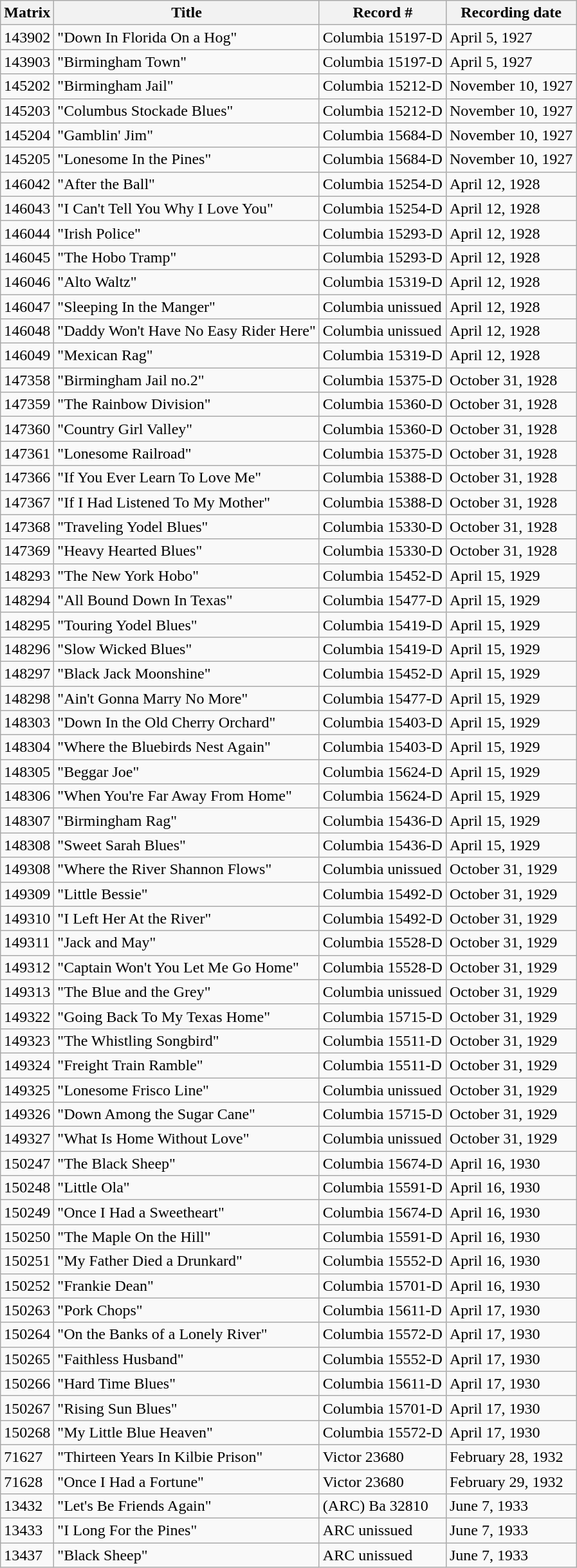<table class=wikitable>
<tr>
<th>Matrix</th>
<th>Title</th>
<th>Record #</th>
<th>Recording date</th>
</tr>
<tr>
<td>143902</td>
<td>"Down In Florida On a Hog"</td>
<td>Columbia 15197-D</td>
<td>April 5, 1927</td>
</tr>
<tr>
<td>143903</td>
<td>"Birmingham Town"</td>
<td>Columbia 15197-D</td>
<td>April 5, 1927</td>
</tr>
<tr>
<td>145202</td>
<td>"Birmingham Jail"</td>
<td>Columbia 15212-D</td>
<td>November 10, 1927</td>
</tr>
<tr>
<td>145203</td>
<td>"Columbus Stockade Blues"</td>
<td>Columbia 15212-D</td>
<td>November 10, 1927</td>
</tr>
<tr>
<td>145204</td>
<td>"Gamblin' Jim"</td>
<td>Columbia 15684-D</td>
<td>November 10, 1927</td>
</tr>
<tr>
<td>145205</td>
<td>"Lonesome In the Pines"</td>
<td>Columbia 15684-D</td>
<td>November 10, 1927</td>
</tr>
<tr>
<td>146042</td>
<td>"After the Ball"</td>
<td>Columbia 15254-D</td>
<td>April 12, 1928</td>
</tr>
<tr>
<td>146043</td>
<td>"I Can't Tell You Why I Love You"</td>
<td>Columbia 15254-D</td>
<td>April 12, 1928</td>
</tr>
<tr>
<td>146044</td>
<td>"Irish Police"</td>
<td>Columbia 15293-D</td>
<td>April 12, 1928</td>
</tr>
<tr>
<td>146045</td>
<td>"The Hobo Tramp"</td>
<td>Columbia 15293-D</td>
<td>April 12, 1928</td>
</tr>
<tr>
<td>146046</td>
<td>"Alto Waltz"</td>
<td>Columbia 15319-D</td>
<td>April 12, 1928</td>
</tr>
<tr>
<td>146047</td>
<td>"Sleeping In the Manger"</td>
<td>Columbia unissued</td>
<td>April 12, 1928</td>
</tr>
<tr>
<td>146048</td>
<td>"Daddy Won't Have No Easy Rider Here"</td>
<td>Columbia unissued</td>
<td>April 12, 1928</td>
</tr>
<tr>
<td>146049</td>
<td>"Mexican Rag"</td>
<td>Columbia 15319-D</td>
<td>April 12, 1928</td>
</tr>
<tr>
<td>147358</td>
<td>"Birmingham Jail no.2"</td>
<td>Columbia 15375-D</td>
<td>October 31, 1928</td>
</tr>
<tr>
<td>147359</td>
<td>"The Rainbow Division"</td>
<td>Columbia 15360-D</td>
<td>October 31, 1928</td>
</tr>
<tr>
<td>147360</td>
<td>"Country Girl Valley"</td>
<td>Columbia 15360-D</td>
<td>October 31, 1928</td>
</tr>
<tr>
<td>147361</td>
<td>"Lonesome Railroad"</td>
<td>Columbia 15375-D</td>
<td>October 31, 1928</td>
</tr>
<tr>
<td>147366</td>
<td>"If You Ever Learn To Love Me"</td>
<td>Columbia 15388-D</td>
<td>October 31, 1928</td>
</tr>
<tr>
<td>147367</td>
<td>"If I Had Listened To My Mother"</td>
<td>Columbia 15388-D</td>
<td>October 31, 1928</td>
</tr>
<tr>
<td>147368</td>
<td>"Traveling Yodel Blues"</td>
<td>Columbia 15330-D</td>
<td>October 31, 1928</td>
</tr>
<tr>
<td>147369</td>
<td>"Heavy Hearted Blues"</td>
<td>Columbia 15330-D</td>
<td>October 31, 1928</td>
</tr>
<tr>
<td>148293</td>
<td>"The New York Hobo"</td>
<td>Columbia 15452-D</td>
<td>April 15, 1929</td>
</tr>
<tr>
<td>148294</td>
<td>"All Bound Down In Texas"</td>
<td>Columbia 15477-D</td>
<td>April 15, 1929</td>
</tr>
<tr>
<td>148295</td>
<td>"Touring Yodel Blues"</td>
<td>Columbia 15419-D</td>
<td>April 15, 1929</td>
</tr>
<tr>
<td>148296</td>
<td>"Slow Wicked Blues"</td>
<td>Columbia 15419-D</td>
<td>April 15, 1929</td>
</tr>
<tr>
<td>148297</td>
<td>"Black Jack Moonshine"</td>
<td>Columbia 15452-D</td>
<td>April 15, 1929</td>
</tr>
<tr>
<td>148298</td>
<td>"Ain't Gonna Marry No More"</td>
<td>Columbia 15477-D</td>
<td>April 15, 1929</td>
</tr>
<tr>
<td>148303</td>
<td>"Down In the Old Cherry Orchard"</td>
<td>Columbia 15403-D</td>
<td>April 15, 1929</td>
</tr>
<tr>
<td>148304</td>
<td>"Where the Bluebirds Nest Again"</td>
<td>Columbia 15403-D</td>
<td>April 15, 1929</td>
</tr>
<tr>
<td>148305</td>
<td>"Beggar Joe"</td>
<td>Columbia 15624-D</td>
<td>April 15, 1929</td>
</tr>
<tr>
<td>148306</td>
<td>"When You're Far Away From Home"</td>
<td>Columbia 15624-D</td>
<td>April 15, 1929</td>
</tr>
<tr>
<td>148307</td>
<td>"Birmingham Rag"</td>
<td>Columbia 15436-D</td>
<td>April 15, 1929</td>
</tr>
<tr>
<td>148308</td>
<td>"Sweet Sarah Blues"</td>
<td>Columbia 15436-D</td>
<td>April 15, 1929</td>
</tr>
<tr>
<td>149308</td>
<td>"Where the River Shannon Flows"</td>
<td>Columbia unissued</td>
<td>October 31, 1929</td>
</tr>
<tr>
<td>149309</td>
<td>"Little Bessie"</td>
<td>Columbia 15492-D</td>
<td>October 31, 1929</td>
</tr>
<tr>
<td>149310</td>
<td>"I Left Her At the River"</td>
<td>Columbia 15492-D</td>
<td>October 31, 1929</td>
</tr>
<tr>
<td>149311</td>
<td>"Jack and May"</td>
<td>Columbia 15528-D</td>
<td>October 31, 1929</td>
</tr>
<tr>
<td>149312</td>
<td>"Captain Won't You Let Me Go Home"</td>
<td>Columbia 15528-D</td>
<td>October 31, 1929</td>
</tr>
<tr>
<td>149313</td>
<td>"The Blue and the Grey"</td>
<td>Columbia unissued</td>
<td>October 31, 1929</td>
</tr>
<tr>
<td>149322</td>
<td>"Going Back To My Texas Home"</td>
<td>Columbia 15715-D</td>
<td>October 31, 1929</td>
</tr>
<tr>
<td>149323</td>
<td>"The Whistling Songbird"</td>
<td>Columbia 15511-D</td>
<td>October 31, 1929</td>
</tr>
<tr>
<td>149324</td>
<td>"Freight Train Ramble"</td>
<td>Columbia 15511-D</td>
<td>October 31, 1929</td>
</tr>
<tr>
<td>149325</td>
<td>"Lonesome Frisco Line"</td>
<td>Columbia unissued</td>
<td>October 31, 1929</td>
</tr>
<tr>
<td>149326</td>
<td>"Down Among the Sugar Cane"</td>
<td>Columbia 15715-D</td>
<td>October 31, 1929</td>
</tr>
<tr>
<td>149327</td>
<td>"What Is Home Without Love"</td>
<td>Columbia unissued</td>
<td>October 31, 1929</td>
</tr>
<tr>
<td>150247</td>
<td>"The Black Sheep"</td>
<td>Columbia 15674-D</td>
<td>April 16, 1930</td>
</tr>
<tr>
<td>150248</td>
<td>"Little Ola"</td>
<td>Columbia 15591-D</td>
<td>April 16, 1930</td>
</tr>
<tr>
<td>150249</td>
<td>"Once I Had a Sweetheart"</td>
<td>Columbia 15674-D</td>
<td>April 16, 1930</td>
</tr>
<tr>
<td>150250</td>
<td>"The Maple On the Hill"</td>
<td>Columbia 15591-D</td>
<td>April 16, 1930</td>
</tr>
<tr>
<td>150251</td>
<td>"My Father Died a Drunkard"</td>
<td>Columbia 15552-D</td>
<td>April 16, 1930</td>
</tr>
<tr>
<td>150252</td>
<td>"Frankie Dean"</td>
<td>Columbia 15701-D</td>
<td>April 16, 1930</td>
</tr>
<tr>
<td>150263</td>
<td>"Pork Chops"</td>
<td>Columbia 15611-D</td>
<td>April 17, 1930</td>
</tr>
<tr>
<td>150264</td>
<td>"On the Banks of a Lonely River"</td>
<td>Columbia 15572-D</td>
<td>April 17, 1930</td>
</tr>
<tr>
<td>150265</td>
<td>"Faithless Husband"</td>
<td>Columbia 15552-D</td>
<td>April 17, 1930</td>
</tr>
<tr>
<td>150266</td>
<td>"Hard Time Blues"</td>
<td>Columbia 15611-D</td>
<td>April 17, 1930</td>
</tr>
<tr>
<td>150267</td>
<td>"Rising Sun Blues"</td>
<td>Columbia 15701-D</td>
<td>April 17, 1930</td>
</tr>
<tr>
<td>150268</td>
<td>"My Little Blue Heaven"</td>
<td>Columbia 15572-D</td>
<td>April 17, 1930</td>
</tr>
<tr>
<td>71627</td>
<td>"Thirteen Years In Kilbie Prison"</td>
<td>Victor 23680</td>
<td>February 28, 1932</td>
</tr>
<tr>
<td>71628</td>
<td>"Once I Had a Fortune"</td>
<td>Victor 23680</td>
<td>February 29, 1932</td>
</tr>
<tr>
<td>13432</td>
<td>"Let's Be Friends Again"</td>
<td>(ARC) Ba 32810</td>
<td>June 7, 1933</td>
</tr>
<tr>
<td>13433</td>
<td>"I Long For the Pines"</td>
<td>ARC unissued</td>
<td>June 7, 1933</td>
</tr>
<tr>
<td>13437</td>
<td>"Black Sheep"</td>
<td>ARC unissued</td>
<td>June 7, 1933</td>
</tr>
</table>
